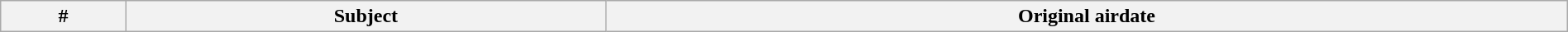<table class="wikitable plainrowheaders" style="width:100%; margin:auto;">
<tr>
<th>#</th>
<th>Subject</th>
<th>Original airdate<br>


</th>
</tr>
</table>
